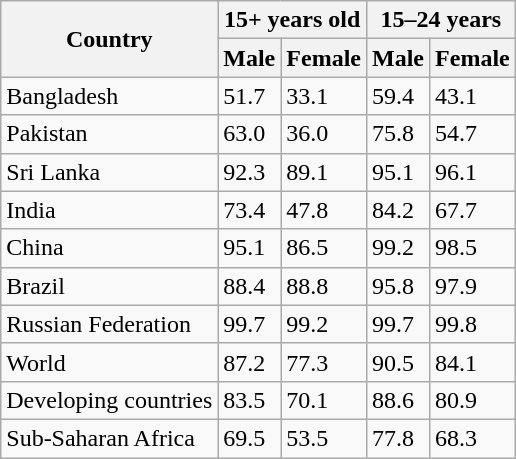<table class="wikitable sortable">
<tr>
<th rowspan="2">Country</th>
<th colspan="2">15+ years old</th>
<th colspan="2">15–24 years</th>
</tr>
<tr>
<th>Male</th>
<th>Female</th>
<th>Male</th>
<th>Female</th>
</tr>
<tr>
<td>Bangladesh</td>
<td>51.7</td>
<td>33.1</td>
<td>59.4</td>
<td>43.1</td>
</tr>
<tr>
<td>Pakistan</td>
<td>63.0</td>
<td>36.0</td>
<td>75.8</td>
<td>54.7</td>
</tr>
<tr>
<td>Sri Lanka</td>
<td>92.3</td>
<td>89.1</td>
<td>95.1</td>
<td>96.1</td>
</tr>
<tr>
<td>India</td>
<td>73.4</td>
<td>47.8</td>
<td>84.2</td>
<td>67.7</td>
</tr>
<tr>
<td>China</td>
<td>95.1</td>
<td>86.5</td>
<td>99.2</td>
<td>98.5</td>
</tr>
<tr>
<td>Brazil</td>
<td>88.4</td>
<td>88.8</td>
<td>95.8</td>
<td>97.9</td>
</tr>
<tr>
<td>Russian Federation</td>
<td>99.7</td>
<td>99.2</td>
<td>99.7</td>
<td>99.8</td>
</tr>
<tr>
<td>World</td>
<td>87.2</td>
<td>77.3</td>
<td>90.5</td>
<td>84.1</td>
</tr>
<tr>
<td>Developing countries</td>
<td>83.5</td>
<td>70.1</td>
<td>88.6</td>
<td>80.9</td>
</tr>
<tr>
<td>Sub-Saharan Africa</td>
<td>69.5</td>
<td>53.5</td>
<td>77.8</td>
<td>68.3</td>
</tr>
</table>
